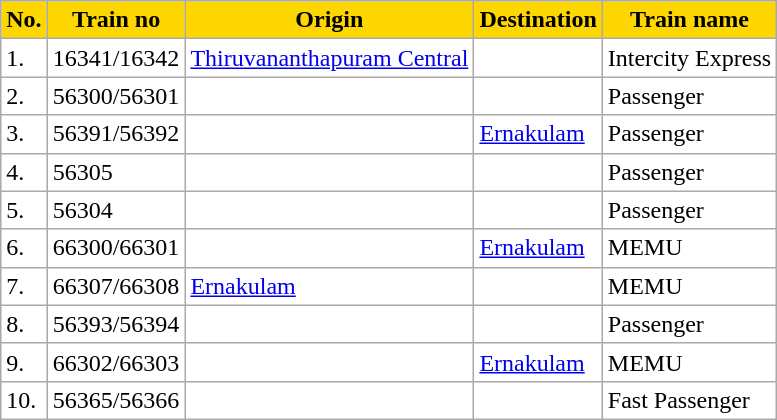<table class="wikitable sortable" style="background:#fff;">
<tr>
<th style="background:gold;">No.</th>
<th ! style="background:gold;">Train no</th>
<th ! style="background:gold;">Origin</th>
<th ! style="background:gold;">Destination</th>
<th ! style="background:gold;">Train name</th>
</tr>
<tr>
<td>1.</td>
<td>16341/16342</td>
<td><a href='#'>Thiruvananthapuram Central</a></td>
<td></td>
<td>Intercity Express</td>
</tr>
<tr>
<td>2.</td>
<td>56300/56301</td>
<td></td>
<td></td>
<td>Passenger</td>
</tr>
<tr>
<td>3.</td>
<td>56391/56392</td>
<td></td>
<td><a href='#'>Ernakulam</a></td>
<td>Passenger</td>
</tr>
<tr>
<td>4.</td>
<td>56305</td>
<td></td>
<td></td>
<td>Passenger</td>
</tr>
<tr>
<td>5.</td>
<td>56304</td>
<td></td>
<td></td>
<td>Passenger</td>
</tr>
<tr>
<td>6.</td>
<td>66300/66301</td>
<td></td>
<td><a href='#'>Ernakulam</a></td>
<td>MEMU</td>
</tr>
<tr>
<td>7.</td>
<td>66307/66308</td>
<td><a href='#'>Ernakulam</a></td>
<td></td>
<td>MEMU</td>
</tr>
<tr>
<td>8.</td>
<td>56393/56394</td>
<td></td>
<td></td>
<td>Passenger</td>
</tr>
<tr>
<td>9.</td>
<td>66302/66303</td>
<td></td>
<td><a href='#'>Ernakulam</a></td>
<td>MEMU</td>
</tr>
<tr>
<td>10.</td>
<td>56365/56366</td>
<td></td>
<td></td>
<td>Fast Passenger</td>
</tr>
</table>
